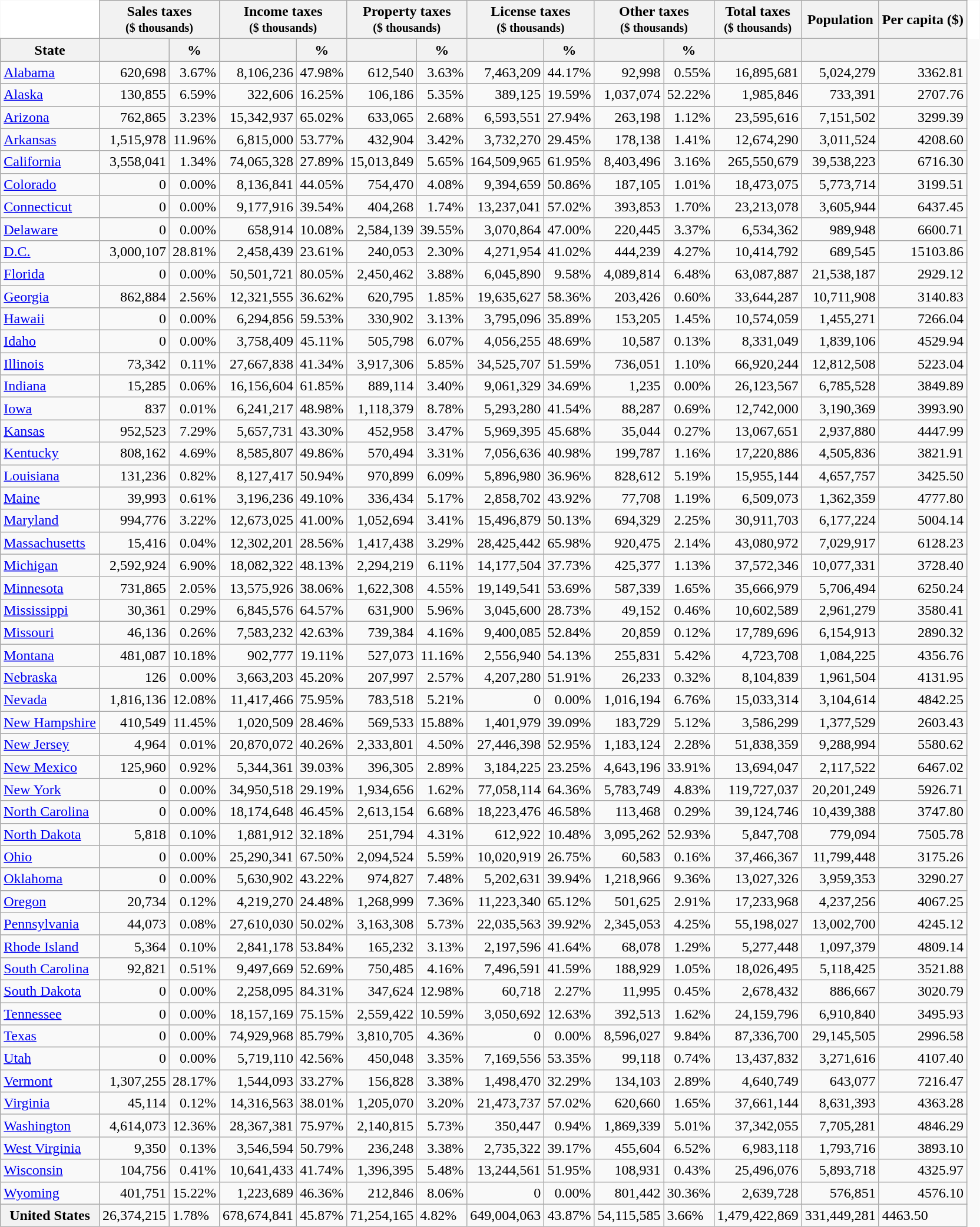<table class="wikitable sortable" style="border: none;">
<tr align="right">
<th style="border:none; background-color:#fff"></th>
<th colspan="2">Sales taxes<br><small>($ thousands)</small></th>
<th colspan="2">Income taxes<br><small>($ thousands)</small></th>
<th colspan="2">Property taxes<br><small>($ thousands)</small></th>
<th colspan="2">License taxes<br><small>($ thousands)</small></th>
<th colspan="2">Other taxes<br><small>($ thousands)</small></th>
<th>Total taxes<br><small>($ thousands)</small></th>
<th>Population</th>
<th>Per capita ($)</th>
<th style="border:none; background-color:#fff"></th>
<th style="border:none; background-color:#fff"></th>
</tr>
<tr>
<th>State</th>
<th></th>
<th>%</th>
<th></th>
<th>%</th>
<th></th>
<th>%</th>
<th></th>
<th>%</th>
<th></th>
<th>%</th>
<th></th>
<th></th>
<th></th>
</tr>
<tr align="right">
<td align="left"><a href='#'>Alabama</a></td>
<td>620,698</td>
<td>3.67%</td>
<td>8,106,236</td>
<td>47.98%</td>
<td>612,540</td>
<td>3.63%</td>
<td>7,463,209</td>
<td>44.17%</td>
<td>92,998</td>
<td>0.55%</td>
<td>16,895,681</td>
<td>5,024,279</td>
<td>3362.81</td>
</tr>
<tr align="right">
<td align="left"><a href='#'>Alaska</a></td>
<td>130,855</td>
<td>6.59%</td>
<td>322,606</td>
<td>16.25%</td>
<td>106,186</td>
<td>5.35%</td>
<td>389,125</td>
<td>19.59%</td>
<td>1,037,074</td>
<td>52.22%</td>
<td>1,985,846</td>
<td>733,391</td>
<td>2707.76</td>
</tr>
<tr align="right">
<td align="left"><a href='#'>Arizona</a></td>
<td>762,865</td>
<td>3.23%</td>
<td>15,342,937</td>
<td>65.02%</td>
<td>633,065</td>
<td>2.68%</td>
<td>6,593,551</td>
<td>27.94%</td>
<td>263,198</td>
<td>1.12%</td>
<td>23,595,616</td>
<td>7,151,502</td>
<td>3299.39</td>
</tr>
<tr align="right">
<td align="left"><a href='#'>Arkansas</a></td>
<td>1,515,978</td>
<td>11.96%</td>
<td>6,815,000</td>
<td>53.77%</td>
<td>432,904</td>
<td>3.42%</td>
<td>3,732,270</td>
<td>29.45%</td>
<td>178,138</td>
<td>1.41%</td>
<td>12,674,290</td>
<td>3,011,524</td>
<td>4208.60</td>
</tr>
<tr align="right">
<td align="left"><a href='#'>California</a></td>
<td>3,558,041</td>
<td>1.34%</td>
<td>74,065,328</td>
<td>27.89%</td>
<td>15,013,849</td>
<td>5.65%</td>
<td>164,509,965</td>
<td>61.95%</td>
<td>8,403,496</td>
<td>3.16%</td>
<td>265,550,679</td>
<td>39,538,223</td>
<td>6716.30</td>
</tr>
<tr align="right">
<td align="left"><a href='#'>Colorado</a></td>
<td>0</td>
<td>0.00%</td>
<td>8,136,841</td>
<td>44.05%</td>
<td>754,470</td>
<td>4.08%</td>
<td>9,394,659</td>
<td>50.86%</td>
<td>187,105</td>
<td>1.01%</td>
<td>18,473,075</td>
<td>5,773,714</td>
<td>3199.51</td>
</tr>
<tr align="right">
<td align="left"><a href='#'>Connecticut</a></td>
<td>0</td>
<td>0.00%</td>
<td>9,177,916</td>
<td>39.54%</td>
<td>404,268</td>
<td>1.74%</td>
<td>13,237,041</td>
<td>57.02%</td>
<td>393,853</td>
<td>1.70%</td>
<td>23,213,078</td>
<td>3,605,944</td>
<td>6437.45</td>
</tr>
<tr align="right">
<td align="left"><a href='#'>Delaware</a></td>
<td>0</td>
<td>0.00%</td>
<td>658,914</td>
<td>10.08%</td>
<td>2,584,139</td>
<td>39.55%</td>
<td>3,070,864</td>
<td>47.00%</td>
<td>220,445</td>
<td>3.37%</td>
<td>6,534,362</td>
<td>989,948</td>
<td>6600.71</td>
</tr>
<tr align="right">
<td align="left"><a href='#'>D.C.</a></td>
<td>3,000,107</td>
<td>28.81%</td>
<td>2,458,439</td>
<td>23.61%</td>
<td>240,053</td>
<td>2.30%</td>
<td>4,271,954</td>
<td>41.02%</td>
<td>444,239</td>
<td>4.27%</td>
<td>10,414,792</td>
<td>689,545</td>
<td>15103.86</td>
</tr>
<tr align="right">
<td align="left"><a href='#'>Florida</a></td>
<td>0</td>
<td>0.00%</td>
<td>50,501,721</td>
<td>80.05%</td>
<td>2,450,462</td>
<td>3.88%</td>
<td>6,045,890</td>
<td>9.58%</td>
<td>4,089,814</td>
<td>6.48%</td>
<td>63,087,887</td>
<td>21,538,187</td>
<td>2929.12</td>
</tr>
<tr align="right">
<td align="left"><a href='#'>Georgia</a></td>
<td>862,884</td>
<td>2.56%</td>
<td>12,321,555</td>
<td>36.62%</td>
<td>620,795</td>
<td>1.85%</td>
<td>19,635,627</td>
<td>58.36%</td>
<td>203,426</td>
<td>0.60%</td>
<td>33,644,287</td>
<td>10,711,908</td>
<td>3140.83</td>
</tr>
<tr align="right">
<td align="left"><a href='#'>Hawaii</a></td>
<td>0</td>
<td>0.00%</td>
<td>6,294,856</td>
<td>59.53%</td>
<td>330,902</td>
<td>3.13%</td>
<td>3,795,096</td>
<td>35.89%</td>
<td>153,205</td>
<td>1.45%</td>
<td>10,574,059</td>
<td>1,455,271</td>
<td>7266.04</td>
</tr>
<tr align="right">
<td align="left"><a href='#'>Idaho</a></td>
<td>0</td>
<td>0.00%</td>
<td>3,758,409</td>
<td>45.11%</td>
<td>505,798</td>
<td>6.07%</td>
<td>4,056,255</td>
<td>48.69%</td>
<td>10,587</td>
<td>0.13%</td>
<td>8,331,049</td>
<td>1,839,106</td>
<td>4529.94</td>
</tr>
<tr align="right">
<td align="left"><a href='#'>Illinois</a></td>
<td>73,342</td>
<td>0.11%</td>
<td>27,667,838</td>
<td>41.34%</td>
<td>3,917,306</td>
<td>5.85%</td>
<td>34,525,707</td>
<td>51.59%</td>
<td>736,051</td>
<td>1.10%</td>
<td>66,920,244</td>
<td>12,812,508</td>
<td>5223.04</td>
</tr>
<tr align="right">
<td align="left"><a href='#'>Indiana</a></td>
<td>15,285</td>
<td>0.06%</td>
<td>16,156,604</td>
<td>61.85%</td>
<td>889,114</td>
<td>3.40%</td>
<td>9,061,329</td>
<td>34.69%</td>
<td>1,235</td>
<td>0.00%</td>
<td>26,123,567</td>
<td>6,785,528</td>
<td>3849.89</td>
</tr>
<tr align="right">
<td align="left"><a href='#'>Iowa</a></td>
<td>837</td>
<td>0.01%</td>
<td>6,241,217</td>
<td>48.98%</td>
<td>1,118,379</td>
<td>8.78%</td>
<td>5,293,280</td>
<td>41.54%</td>
<td>88,287</td>
<td>0.69%</td>
<td>12,742,000</td>
<td>3,190,369</td>
<td>3993.90</td>
</tr>
<tr align="right">
<td align="left"><a href='#'>Kansas</a></td>
<td>952,523</td>
<td>7.29%</td>
<td>5,657,731</td>
<td>43.30%</td>
<td>452,958</td>
<td>3.47%</td>
<td>5,969,395</td>
<td>45.68%</td>
<td>35,044</td>
<td>0.27%</td>
<td>13,067,651</td>
<td>2,937,880</td>
<td>4447.99</td>
</tr>
<tr align="right">
<td align="left"><a href='#'>Kentucky</a></td>
<td>808,162</td>
<td>4.69%</td>
<td>8,585,807</td>
<td>49.86%</td>
<td>570,494</td>
<td>3.31%</td>
<td>7,056,636</td>
<td>40.98%</td>
<td>199,787</td>
<td>1.16%</td>
<td>17,220,886</td>
<td>4,505,836</td>
<td>3821.91</td>
</tr>
<tr align="right">
<td align="left"><a href='#'>Louisiana</a></td>
<td>131,236</td>
<td>0.82%</td>
<td>8,127,417</td>
<td>50.94%</td>
<td>970,899</td>
<td>6.09%</td>
<td>5,896,980</td>
<td>36.96%</td>
<td>828,612</td>
<td>5.19%</td>
<td>15,955,144</td>
<td>4,657,757</td>
<td>3425.50</td>
</tr>
<tr align="right">
<td align="left"><a href='#'>Maine</a></td>
<td>39,993</td>
<td>0.61%</td>
<td>3,196,236</td>
<td>49.10%</td>
<td>336,434</td>
<td>5.17%</td>
<td>2,858,702</td>
<td>43.92%</td>
<td>77,708</td>
<td>1.19%</td>
<td>6,509,073</td>
<td>1,362,359</td>
<td>4777.80</td>
</tr>
<tr align="right">
<td align="left"><a href='#'>Maryland</a></td>
<td>994,776</td>
<td>3.22%</td>
<td>12,673,025</td>
<td>41.00%</td>
<td>1,052,694</td>
<td>3.41%</td>
<td>15,496,879</td>
<td>50.13%</td>
<td>694,329</td>
<td>2.25%</td>
<td>30,911,703</td>
<td>6,177,224</td>
<td>5004.14</td>
</tr>
<tr align="right">
<td align="left"><a href='#'>Massachusetts</a></td>
<td>15,416</td>
<td>0.04%</td>
<td>12,302,201</td>
<td>28.56%</td>
<td>1,417,438</td>
<td>3.29%</td>
<td>28,425,442</td>
<td>65.98%</td>
<td>920,475</td>
<td>2.14%</td>
<td>43,080,972</td>
<td>7,029,917</td>
<td>6128.23</td>
</tr>
<tr align="right">
<td align="left"><a href='#'>Michigan</a></td>
<td>2,592,924</td>
<td>6.90%</td>
<td>18,082,322</td>
<td>48.13%</td>
<td>2,294,219</td>
<td>6.11%</td>
<td>14,177,504</td>
<td>37.73%</td>
<td>425,377</td>
<td>1.13%</td>
<td>37,572,346</td>
<td>10,077,331</td>
<td>3728.40</td>
</tr>
<tr align="right">
<td align="left"><a href='#'>Minnesota</a></td>
<td>731,865</td>
<td>2.05%</td>
<td>13,575,926</td>
<td>38.06%</td>
<td>1,622,308</td>
<td>4.55%</td>
<td>19,149,541</td>
<td>53.69%</td>
<td>587,339</td>
<td>1.65%</td>
<td>35,666,979</td>
<td>5,706,494</td>
<td>6250.24</td>
</tr>
<tr align="right">
<td align="left"><a href='#'>Mississippi</a></td>
<td>30,361</td>
<td>0.29%</td>
<td>6,845,576</td>
<td>64.57%</td>
<td>631,900</td>
<td>5.96%</td>
<td>3,045,600</td>
<td>28.73%</td>
<td>49,152</td>
<td>0.46%</td>
<td>10,602,589</td>
<td>2,961,279</td>
<td>3580.41</td>
</tr>
<tr align="right">
<td align="left"><a href='#'>Missouri</a></td>
<td>46,136</td>
<td>0.26%</td>
<td>7,583,232</td>
<td>42.63%</td>
<td>739,384</td>
<td>4.16%</td>
<td>9,400,085</td>
<td>52.84%</td>
<td>20,859</td>
<td>0.12%</td>
<td>17,789,696</td>
<td>6,154,913</td>
<td>2890.32</td>
</tr>
<tr align="right">
<td align="left"><a href='#'>Montana</a></td>
<td>481,087</td>
<td>10.18%</td>
<td>902,777</td>
<td>19.11%</td>
<td>527,073</td>
<td>11.16%</td>
<td>2,556,940</td>
<td>54.13%</td>
<td>255,831</td>
<td>5.42%</td>
<td>4,723,708</td>
<td>1,084,225</td>
<td>4356.76</td>
</tr>
<tr align="right">
<td align="left"><a href='#'>Nebraska</a></td>
<td>126</td>
<td>0.00%</td>
<td>3,663,203</td>
<td>45.20%</td>
<td>207,997</td>
<td>2.57%</td>
<td>4,207,280</td>
<td>51.91%</td>
<td>26,233</td>
<td>0.32%</td>
<td>8,104,839</td>
<td>1,961,504</td>
<td>4131.95</td>
</tr>
<tr align="right">
<td align="left"><a href='#'>Nevada</a></td>
<td>1,816,136</td>
<td>12.08%</td>
<td>11,417,466</td>
<td>75.95%</td>
<td>783,518</td>
<td>5.21%</td>
<td>0</td>
<td>0.00%</td>
<td>1,016,194</td>
<td>6.76%</td>
<td>15,033,314</td>
<td>3,104,614</td>
<td>4842.25</td>
</tr>
<tr align="right">
<td align="left"><a href='#'>New Hampshire</a></td>
<td>410,549</td>
<td>11.45%</td>
<td>1,020,509</td>
<td>28.46%</td>
<td>569,533</td>
<td>15.88%</td>
<td>1,401,979</td>
<td>39.09%</td>
<td>183,729</td>
<td>5.12%</td>
<td>3,586,299</td>
<td>1,377,529</td>
<td>2603.43</td>
</tr>
<tr align="right">
<td align="left"><a href='#'>New Jersey</a></td>
<td>4,964</td>
<td>0.01%</td>
<td>20,870,072</td>
<td>40.26%</td>
<td>2,333,801</td>
<td>4.50%</td>
<td>27,446,398</td>
<td>52.95%</td>
<td>1,183,124</td>
<td>2.28%</td>
<td>51,838,359</td>
<td>9,288,994</td>
<td>5580.62</td>
</tr>
<tr align="right">
<td align="left"><a href='#'>New Mexico</a></td>
<td>125,960</td>
<td>0.92%</td>
<td>5,344,361</td>
<td>39.03%</td>
<td>396,305</td>
<td>2.89%</td>
<td>3,184,225</td>
<td>23.25%</td>
<td>4,643,196</td>
<td>33.91%</td>
<td>13,694,047</td>
<td>2,117,522</td>
<td>6467.02</td>
</tr>
<tr align="right">
<td align="left"><a href='#'>New York</a></td>
<td>0</td>
<td>0.00%</td>
<td>34,950,518</td>
<td>29.19%</td>
<td>1,934,656</td>
<td>1.62%</td>
<td>77,058,114</td>
<td>64.36%</td>
<td>5,783,749</td>
<td>4.83%</td>
<td>119,727,037</td>
<td>20,201,249</td>
<td>5926.71</td>
</tr>
<tr align="right">
<td align="left"><a href='#'>North Carolina</a></td>
<td>0</td>
<td>0.00%</td>
<td>18,174,648</td>
<td>46.45%</td>
<td>2,613,154</td>
<td>6.68%</td>
<td>18,223,476</td>
<td>46.58%</td>
<td>113,468</td>
<td>0.29%</td>
<td>39,124,746</td>
<td>10,439,388</td>
<td>3747.80</td>
</tr>
<tr align="right">
<td align="left"><a href='#'>North Dakota</a></td>
<td>5,818</td>
<td>0.10%</td>
<td>1,881,912</td>
<td>32.18%</td>
<td>251,794</td>
<td>4.31%</td>
<td>612,922</td>
<td>10.48%</td>
<td>3,095,262</td>
<td>52.93%</td>
<td>5,847,708</td>
<td>779,094</td>
<td>7505.78</td>
</tr>
<tr align="right">
<td align="left"><a href='#'>Ohio</a></td>
<td>0</td>
<td>0.00%</td>
<td>25,290,341</td>
<td>67.50%</td>
<td>2,094,524</td>
<td>5.59%</td>
<td>10,020,919</td>
<td>26.75%</td>
<td>60,583</td>
<td>0.16%</td>
<td>37,466,367</td>
<td>11,799,448</td>
<td>3175.26</td>
</tr>
<tr align="right">
<td align="left"><a href='#'>Oklahoma</a></td>
<td>0</td>
<td>0.00%</td>
<td>5,630,902</td>
<td>43.22%</td>
<td>974,827</td>
<td>7.48%</td>
<td>5,202,631</td>
<td>39.94%</td>
<td>1,218,966</td>
<td>9.36%</td>
<td>13,027,326</td>
<td>3,959,353</td>
<td>3290.27</td>
</tr>
<tr align="right">
<td align="left"><a href='#'>Oregon</a></td>
<td>20,734</td>
<td>0.12%</td>
<td>4,219,270</td>
<td>24.48%</td>
<td>1,268,999</td>
<td>7.36%</td>
<td>11,223,340</td>
<td>65.12%</td>
<td>501,625</td>
<td>2.91%</td>
<td>17,233,968</td>
<td>4,237,256</td>
<td>4067.25</td>
</tr>
<tr align="right">
<td align="left"><a href='#'>Pennsylvania</a></td>
<td>44,073</td>
<td>0.08%</td>
<td>27,610,030</td>
<td>50.02%</td>
<td>3,163,308</td>
<td>5.73%</td>
<td>22,035,563</td>
<td>39.92%</td>
<td>2,345,053</td>
<td>4.25%</td>
<td>55,198,027</td>
<td>13,002,700</td>
<td>4245.12</td>
</tr>
<tr align="right">
<td align="left"><a href='#'>Rhode Island</a></td>
<td>5,364</td>
<td>0.10%</td>
<td>2,841,178</td>
<td>53.84%</td>
<td>165,232</td>
<td>3.13%</td>
<td>2,197,596</td>
<td>41.64%</td>
<td>68,078</td>
<td>1.29%</td>
<td>5,277,448</td>
<td>1,097,379</td>
<td>4809.14</td>
</tr>
<tr align="right">
<td align="left"><a href='#'>South Carolina</a></td>
<td>92,821</td>
<td>0.51%</td>
<td>9,497,669</td>
<td>52.69%</td>
<td>750,485</td>
<td>4.16%</td>
<td>7,496,591</td>
<td>41.59%</td>
<td>188,929</td>
<td>1.05%</td>
<td>18,026,495</td>
<td>5,118,425</td>
<td>3521.88</td>
</tr>
<tr align="right">
<td align="left"><a href='#'>South Dakota</a></td>
<td>0</td>
<td>0.00%</td>
<td>2,258,095</td>
<td>84.31%</td>
<td>347,624</td>
<td>12.98%</td>
<td>60,718</td>
<td>2.27%</td>
<td>11,995</td>
<td>0.45%</td>
<td>2,678,432</td>
<td>886,667</td>
<td>3020.79</td>
</tr>
<tr align="right">
<td align="left"><a href='#'>Tennessee</a></td>
<td>0</td>
<td>0.00%</td>
<td>18,157,169</td>
<td>75.15%</td>
<td>2,559,422</td>
<td>10.59%</td>
<td>3,050,692</td>
<td>12.63%</td>
<td>392,513</td>
<td>1.62%</td>
<td>24,159,796</td>
<td>6,910,840</td>
<td>3495.93</td>
</tr>
<tr align="right">
<td align="left"><a href='#'>Texas</a></td>
<td>0</td>
<td>0.00%</td>
<td>74,929,968</td>
<td>85.79%</td>
<td>3,810,705</td>
<td>4.36%</td>
<td>0</td>
<td>0.00%</td>
<td>8,596,027</td>
<td>9.84%</td>
<td>87,336,700</td>
<td>29,145,505</td>
<td>2996.58</td>
</tr>
<tr align="right">
<td align="left"><a href='#'>Utah</a></td>
<td>0</td>
<td>0.00%</td>
<td>5,719,110</td>
<td>42.56%</td>
<td>450,048</td>
<td>3.35%</td>
<td>7,169,556</td>
<td>53.35%</td>
<td>99,118</td>
<td>0.74%</td>
<td>13,437,832</td>
<td>3,271,616</td>
<td>4107.40</td>
</tr>
<tr align="right">
<td align="left"><a href='#'>Vermont</a></td>
<td>1,307,255</td>
<td>28.17%</td>
<td>1,544,093</td>
<td>33.27%</td>
<td>156,828</td>
<td>3.38%</td>
<td>1,498,470</td>
<td>32.29%</td>
<td>134,103</td>
<td>2.89%</td>
<td>4,640,749</td>
<td>643,077</td>
<td>7216.47</td>
</tr>
<tr align="right">
<td align="left"><a href='#'>Virginia</a></td>
<td>45,114</td>
<td>0.12%</td>
<td>14,316,563</td>
<td>38.01%</td>
<td>1,205,070</td>
<td>3.20%</td>
<td>21,473,737</td>
<td>57.02%</td>
<td>620,660</td>
<td>1.65%</td>
<td>37,661,144</td>
<td>8,631,393</td>
<td>4363.28</td>
</tr>
<tr align="right">
<td align="left"><a href='#'>Washington</a></td>
<td>4,614,073</td>
<td>12.36%</td>
<td>28,367,381</td>
<td>75.97%</td>
<td>2,140,815</td>
<td>5.73%</td>
<td>350,447</td>
<td>0.94%</td>
<td>1,869,339</td>
<td>5.01%</td>
<td>37,342,055</td>
<td>7,705,281</td>
<td>4846.29</td>
</tr>
<tr align="right">
<td align="left"><a href='#'>West Virginia</a></td>
<td>9,350</td>
<td>0.13%</td>
<td>3,546,594</td>
<td>50.79%</td>
<td>236,248</td>
<td>3.38%</td>
<td>2,735,322</td>
<td>39.17%</td>
<td>455,604</td>
<td>6.52%</td>
<td>6,983,118</td>
<td>1,793,716</td>
<td>3893.10</td>
</tr>
<tr align="right">
<td align="left"><a href='#'>Wisconsin</a></td>
<td>104,756</td>
<td>0.41%</td>
<td>10,641,433</td>
<td>41.74%</td>
<td>1,396,395</td>
<td>5.48%</td>
<td>13,244,561</td>
<td>51.95%</td>
<td>108,931</td>
<td>0.43%</td>
<td>25,496,076</td>
<td>5,893,718</td>
<td>4325.97</td>
</tr>
<tr align="right">
<td align="left"><a href='#'>Wyoming</a></td>
<td>401,751</td>
<td>15.22%</td>
<td>1,223,689</td>
<td>46.36%</td>
<td>212,846</td>
<td>8.06%</td>
<td>0</td>
<td>0.00%</td>
<td>801,442</td>
<td>30.36%</td>
<td>2,639,728</td>
<td>576,851</td>
<td>4576.10</td>
</tr>
<tr>
<th>United States</th>
<td>26,374,215</td>
<td>1.78%</td>
<td>678,674,841</td>
<td>45.87%</td>
<td>71,254,165</td>
<td>4.82%</td>
<td>649,004,063</td>
<td>43.87%</td>
<td>54,115,585</td>
<td>3.66%</td>
<td>1,479,422,869</td>
<td>331,449,281</td>
<td>4463.50</td>
</tr>
</table>
